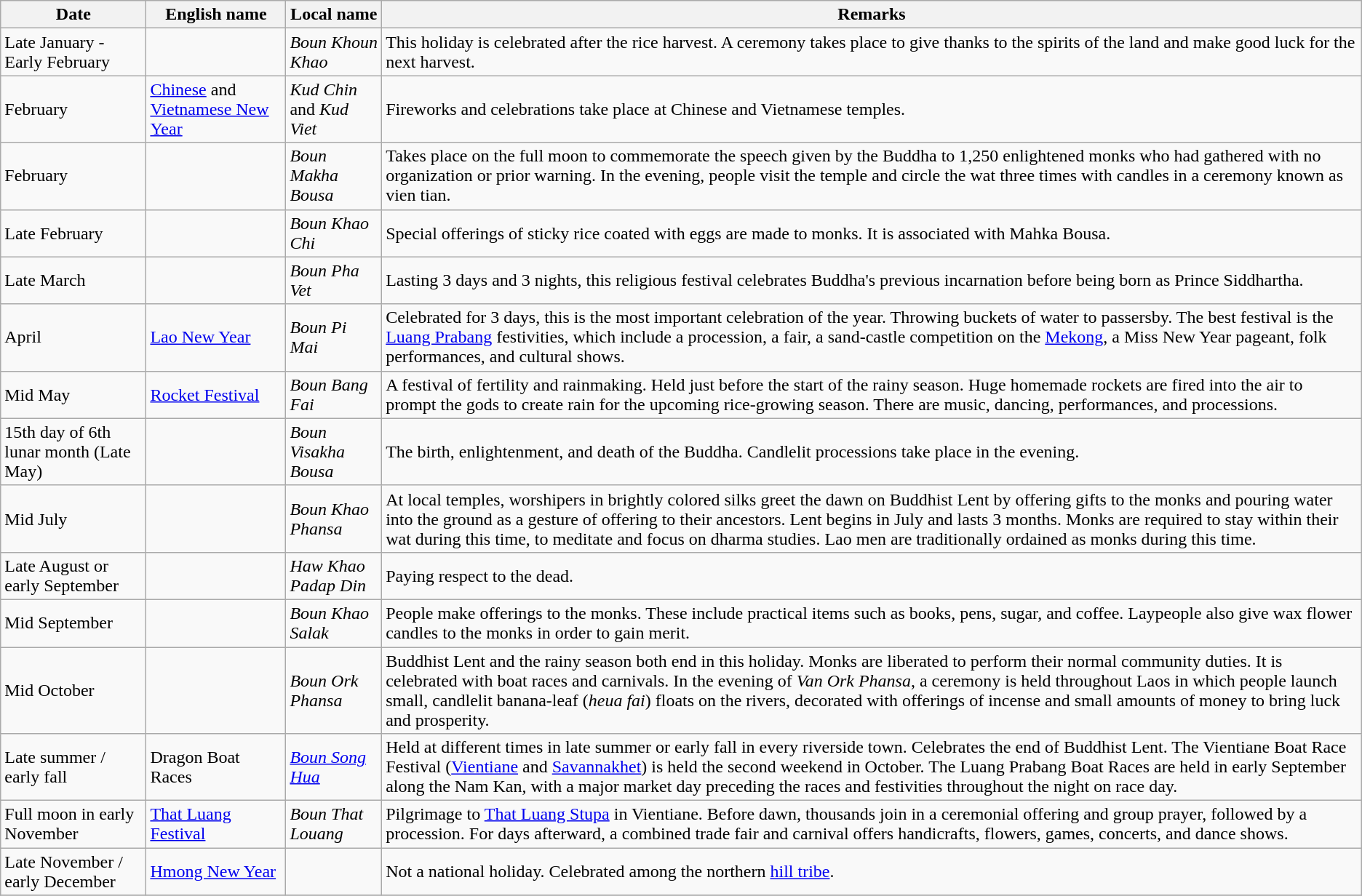<table class="wikitable">
<tr>
<th>Date</th>
<th>English name</th>
<th>Local name</th>
<th>Remarks</th>
</tr>
<tr>
<td>Late January - Early February</td>
<td></td>
<td><em>Boun Khoun Khao</em></td>
<td>This holiday is celebrated after the rice harvest. A ceremony takes place to give thanks to the spirits of the land and make good luck for the next harvest.</td>
</tr>
<tr>
<td>February</td>
<td><a href='#'>Chinese</a> and <a href='#'>Vietnamese New Year</a></td>
<td><em>Kud Chin</em> and <em>Kud Viet</em></td>
<td>Fireworks and celebrations take place at Chinese and Vietnamese temples.</td>
</tr>
<tr>
<td>February</td>
<td></td>
<td><em>Boun Makha Bousa</em></td>
<td>Takes place on the full moon to commemorate the speech given by the Buddha to 1,250 enlightened monks who had gathered with no organization or prior warning. In the evening, people visit the temple and circle the wat three times with candles in a ceremony known as vien tian.</td>
</tr>
<tr>
<td>Late February</td>
<td></td>
<td><em>Boun Khao Chi</em></td>
<td>Special offerings of sticky rice coated with eggs are made to monks. It is associated with Mahka Bousa.</td>
</tr>
<tr>
<td>Late March</td>
<td></td>
<td><em>Boun Pha Vet</em></td>
<td>Lasting 3 days and 3 nights, this religious festival celebrates Buddha's previous incarnation before being born as Prince Siddhartha.</td>
</tr>
<tr>
<td>April</td>
<td><a href='#'>Lao New Year</a></td>
<td><em>Boun Pi Mai</em></td>
<td>Celebrated for 3 days, this is the most important celebration of the year. Throwing buckets of water to passersby. The best festival is the <a href='#'>Luang Prabang</a> festivities, which include a procession, a fair, a sand-castle competition on the <a href='#'>Mekong</a>, a Miss New Year pageant, folk performances, and cultural shows.</td>
</tr>
<tr>
<td>Mid May</td>
<td><a href='#'>Rocket Festival</a></td>
<td><em>Boun Bang Fai</em></td>
<td>A festival of fertility and rainmaking. Held just before the start of the rainy season. Huge homemade rockets are fired into the air to prompt the gods to create rain for the upcoming rice-growing season. There are music, dancing, performances, and processions.</td>
</tr>
<tr>
<td>15th day of 6th lunar month (Late May)</td>
<td></td>
<td><em>Boun Visakha Bousa</em></td>
<td>The birth, enlightenment, and death of the Buddha. Candlelit processions take place in the evening.</td>
</tr>
<tr>
<td>Mid July</td>
<td></td>
<td><em>Boun Khao Phansa</em></td>
<td>At local temples, worshipers in brightly colored silks greet the dawn on Buddhist Lent by offering gifts to the monks and pouring water into the ground as a gesture of offering to their ancestors. Lent begins in July and lasts 3 months. Monks are required to stay within their wat during this time, to meditate and focus on dharma studies. Lao men are traditionally ordained as monks during this time.</td>
</tr>
<tr>
<td>Late August or early September</td>
<td></td>
<td><em>Haw Khao Padap Din</em></td>
<td>Paying respect to the dead.</td>
</tr>
<tr>
<td>Mid September</td>
<td></td>
<td><em>Boun Khao Salak</em></td>
<td>People make offerings to the monks. These include practical items such as books, pens, sugar, and coffee. Laypeople also give wax flower candles to the monks in order to gain merit.</td>
</tr>
<tr>
<td>Mid October</td>
<td></td>
<td><em>Boun Ork Phansa</em></td>
<td>Buddhist Lent and the rainy season both end in this holiday. Monks are liberated to perform their normal community duties. It is celebrated with boat races and carnivals. In the evening of <em>Van Ork Phansa</em>, a ceremony is held throughout Laos in which people launch small, candlelit banana-leaf (<em>heua fai</em>) floats on the rivers, decorated with offerings of incense and small amounts of money to bring luck and prosperity.</td>
</tr>
<tr>
<td>Late summer / early fall</td>
<td>Dragon Boat Races</td>
<td><em><a href='#'>Boun Song Hua</a></em></td>
<td>Held at different times in late summer or early fall in every riverside town. Celebrates the end of Buddhist Lent. The Vientiane Boat Race Festival (<a href='#'>Vientiane</a> and <a href='#'>Savannakhet</a>) is held the second weekend in October. The Luang Prabang Boat Races are held in early September along the Nam Kan, with a major market day preceding the races and festivities throughout the night on race day.</td>
</tr>
<tr>
<td>Full moon in early November</td>
<td><a href='#'>That Luang Festival</a></td>
<td><em>Boun That Louang</em></td>
<td>Pilgrimage to <a href='#'>That Luang Stupa</a> in Vientiane. Before dawn, thousands join in a ceremonial offering and group prayer, followed by a procession. For days afterward, a combined trade fair and carnival offers handicrafts, flowers, games, concerts, and dance shows.</td>
</tr>
<tr>
<td>Late November / early December</td>
<td><a href='#'>Hmong New Year</a></td>
<td></td>
<td>Not a national holiday. Celebrated among the northern <a href='#'>hill tribe</a>.</td>
</tr>
<tr>
</tr>
</table>
